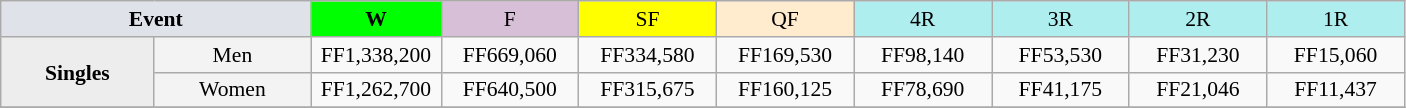<table class=wikitable style=font-size:90%;text-align:center>
<tr>
<td width=200 colspan=2 bgcolor=#dfe2e9><strong>Event</strong></td>
<td width=80 bgcolor=lime><strong>W</strong></td>
<td width=85 bgcolor=#D8BFD8>F</td>
<td width=85 bgcolor=#FFFF00>SF</td>
<td width=85 bgcolor=#ffebcd>QF</td>
<td width=85 bgcolor=#afeeee>4R</td>
<td width=85 bgcolor=#afeeee>3R</td>
<td width=85 bgcolor=#afeeee>2R</td>
<td width=85 bgcolor=#afeeee>1R</td>
</tr>
<tr>
<td rowspan=2 bgcolor=#ededed><strong>Singles</strong> </td>
<td bgcolor=#f3f3f3>Men</td>
<td>FF1,338,200</td>
<td>FF669,060</td>
<td>FF334,580</td>
<td>FF169,530</td>
<td>FF98,140</td>
<td>FF53,530</td>
<td>FF31,230</td>
<td>FF15,060</td>
</tr>
<tr>
<td bgcolor=#f3f3f3>Women</td>
<td>FF1,262,700</td>
<td>FF640,500</td>
<td>FF315,675</td>
<td>FF160,125</td>
<td>FF78,690</td>
<td>FF41,175</td>
<td>FF21,046</td>
<td>FF11,437</td>
</tr>
<tr>
</tr>
</table>
